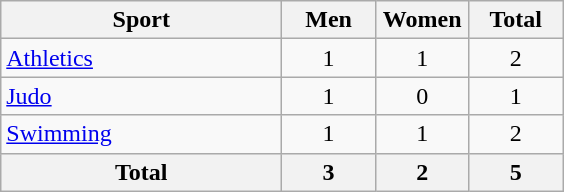<table class="wikitable sortable" style="text-align:center;">
<tr>
<th width=180>Sport</th>
<th width=55>Men</th>
<th width=55>Women</th>
<th width=55>Total</th>
</tr>
<tr>
<td align=left><a href='#'>Athletics</a></td>
<td>1</td>
<td>1</td>
<td>2</td>
</tr>
<tr>
<td align=left><a href='#'>Judo</a></td>
<td>1</td>
<td>0</td>
<td>1</td>
</tr>
<tr>
<td align=left><a href='#'>Swimming</a></td>
<td>1</td>
<td>1</td>
<td>2</td>
</tr>
<tr>
<th>Total</th>
<th>3</th>
<th>2</th>
<th>5</th>
</tr>
</table>
